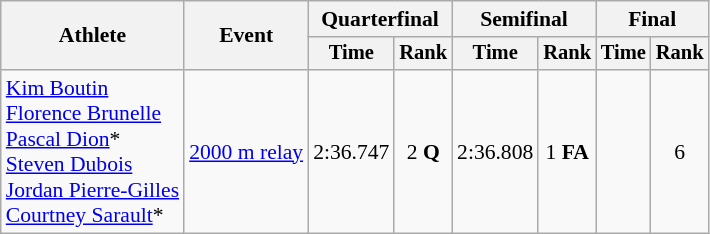<table class=wikitable style=font-size:90%>
<tr>
<th rowspan=2>Athlete</th>
<th rowspan=2>Event</th>
<th colspan=2>Quarterfinal</th>
<th colspan=2>Semifinal</th>
<th colspan=2>Final</th>
</tr>
<tr style=font-size:95%>
<th>Time</th>
<th>Rank</th>
<th>Time</th>
<th>Rank</th>
<th>Time</th>
<th>Rank</th>
</tr>
<tr align=center>
<td align=left><a href='#'>Kim Boutin</a><br><a href='#'>Florence Brunelle</a><br><a href='#'>Pascal Dion</a>*<br><a href='#'>Steven Dubois</a><br><a href='#'>Jordan Pierre-Gilles</a><br><a href='#'>Courtney Sarault</a>*</td>
<td align=left><a href='#'>2000 m relay</a></td>
<td>2:36.747</td>
<td>2 <strong>Q</strong></td>
<td>2:36.808</td>
<td>1 <strong>FA</strong></td>
<td></td>
<td>6</td>
</tr>
</table>
